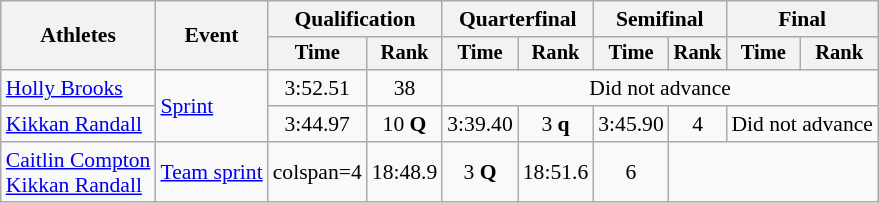<table class=wikitable style=font-size:90%;text-align:center>
<tr>
<th rowspan=2>Athletes</th>
<th rowspan=2>Event</th>
<th colspan=2>Qualification</th>
<th colspan=2>Quarterfinal</th>
<th colspan=2>Semifinal</th>
<th colspan=2>Final</th>
</tr>
<tr style=font-size:95%>
<th>Time</th>
<th>Rank</th>
<th>Time</th>
<th>Rank</th>
<th>Time</th>
<th>Rank</th>
<th>Time</th>
<th>Rank</th>
</tr>
<tr>
<td align=left><a href='#'>Holly Brooks</a></td>
<td align=left rowspan=2><a href='#'>Sprint</a></td>
<td>3:52.51</td>
<td>38</td>
<td colspan=6>Did not advance</td>
</tr>
<tr>
<td align=left><a href='#'>Kikkan Randall</a></td>
<td>3:44.97</td>
<td>10 <strong>Q</strong></td>
<td>3:39.40</td>
<td>3 <strong>q</strong></td>
<td>3:45.90</td>
<td>4</td>
<td colspan=2>Did not advance</td>
</tr>
<tr>
<td align=left><a href='#'>Caitlin Compton</a><br><a href='#'>Kikkan Randall</a></td>
<td align=left><a href='#'>Team sprint</a></td>
<td>colspan=4 </td>
<td>18:48.9</td>
<td>3 <strong>Q</strong></td>
<td>18:51.6</td>
<td>6</td>
</tr>
</table>
